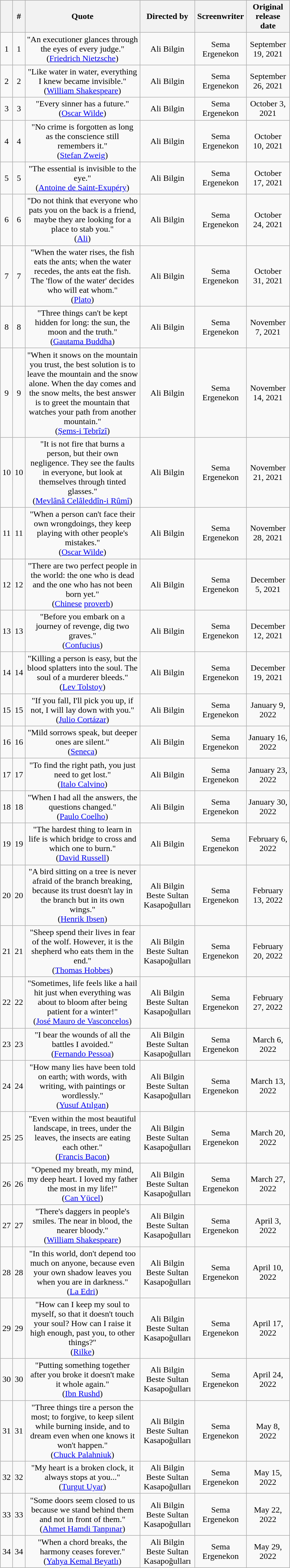<table class="wikitable" style="margin-left:auto; margin-right:auto; width:550px; text-align:center">
<tr>
<th></th>
<th>#</th>
<th>Quote</th>
<th>Directed by</th>
<th>Screenwriter</th>
<th>Original release date</th>
</tr>
<tr>
<td>1</td>
<td>1</td>
<td>"An executioner glances through the eyes of every judge."<br>(<a href='#'>Friedrich Nietzsche</a>)</td>
<td>Ali Bilgin</td>
<td>Sema Ergenekon</td>
<td>September 19, 2021</td>
</tr>
<tr>
<td>2</td>
<td>2</td>
<td>"Like water in water, everything I knew became invisible."<br>(<a href='#'>William Shakespeare</a>)</td>
<td>Ali Bilgin</td>
<td>Sema Ergenekon</td>
<td>September 26, 2021</td>
</tr>
<tr>
<td>3</td>
<td>3</td>
<td>"Every sinner has a future."<br>(<a href='#'>Oscar Wilde</a>)</td>
<td>Ali Bilgin</td>
<td>Sema Ergenekon</td>
<td>October 3, 2021</td>
</tr>
<tr>
<td>4</td>
<td>4</td>
<td>"No crime is forgotten as long as the conscience still remembers it."<br>(<a href='#'>Stefan Zweig</a>)</td>
<td>Ali Bilgin</td>
<td>Sema Ergenekon</td>
<td>October 10, 2021</td>
</tr>
<tr>
<td>5</td>
<td>5</td>
<td>"The essential is invisible to the eye."<br>(<a href='#'>Antoine de Saint-Exupéry</a>)</td>
<td>Ali Bilgin</td>
<td>Sema Ergenekon</td>
<td>October 17, 2021</td>
</tr>
<tr>
<td>6</td>
<td>6</td>
<td>"Do not think that everyone who pats you on the back is a friend, maybe they are looking for a place to stab you."<br>(<a href='#'>Ali</a>)</td>
<td>Ali Bilgin</td>
<td>Sema Ergenekon</td>
<td>October 24, 2021</td>
</tr>
<tr>
<td>7</td>
<td>7</td>
<td>"When the water rises, the fish eats the ants; when the water recedes, the ants eat the fish. The 'flow of the water' decides who will eat whom."<br>(<a href='#'>Plato</a>)</td>
<td>Ali Bilgin</td>
<td>Sema Ergenekon</td>
<td>October 31, 2021</td>
</tr>
<tr>
<td>8</td>
<td>8</td>
<td>"Three things can't be kept hidden for long: the sun, the moon and the truth."<br>(<a href='#'>Gautama Buddha</a>)</td>
<td>Ali Bilgin</td>
<td>Sema Ergenekon</td>
<td>November 7, 2021</td>
</tr>
<tr>
<td>9</td>
<td>9</td>
<td>"When it snows on the mountain you trust, the best solution is to leave the mountain and the snow alone. When the day comes and the snow melts, the best answer is to greet the mountain that watches your path from another mountain."<br>(<a href='#'>Șems-i Tebrîzî</a>)</td>
<td>Ali Bilgin</td>
<td>Sema Ergenekon</td>
<td>November 14, 2021</td>
</tr>
<tr>
<td>10</td>
<td>10</td>
<td>"It is not fire that burns a person, but their own negligence. They see the faults in everyone, but look at themselves through tinted glasses."<br>(<a href='#'>Mevlânâ Celâleddîn-i Rûmî</a>)</td>
<td>Ali Bilgin</td>
<td>Sema Ergenekon</td>
<td>November 21, 2021</td>
</tr>
<tr>
<td>11</td>
<td>11</td>
<td>"When a person can't face their own wrongdoings, they keep playing with other people's mistakes."<br>(<a href='#'>Oscar Wilde</a>)</td>
<td>Ali Bilgin</td>
<td>Sema Ergenekon</td>
<td>November 28, 2021</td>
</tr>
<tr>
<td>12</td>
<td>12</td>
<td>"There are two perfect people in the world: the one who is dead and the one who has not been born yet."<br>(<a href='#'>Chinese</a> <a href='#'>proverb</a>)</td>
<td>Ali Bilgin</td>
<td>Sema Ergenekon</td>
<td>December 5, 2021</td>
</tr>
<tr>
<td>13</td>
<td>13</td>
<td>"Before you embark on a journey of revenge, dig two graves."<br>(<a href='#'>Confucius</a>)</td>
<td>Ali Bilgin</td>
<td>Sema Ergenekon</td>
<td>December 12, 2021</td>
</tr>
<tr>
<td>14</td>
<td>14</td>
<td>"Killing a person is easy, but the blood splatters into the soul. The soul of a murderer bleeds."<br>(<a href='#'>Lev Tolstoy</a>)</td>
<td>Ali Bilgin</td>
<td>Sema Ergenekon</td>
<td>December 19, 2021</td>
</tr>
<tr>
<td>15</td>
<td>15</td>
<td>"If you fall, I'll pick you up, if not, I will lay down with you."<br>(<a href='#'>Julio Cortázar</a>)</td>
<td>Ali Bilgin</td>
<td>Sema Ergenekon</td>
<td>January 9, 2022</td>
</tr>
<tr>
<td>16</td>
<td>16</td>
<td>"Mild sorrows speak, but deeper ones are silent."<br>(<a href='#'>Seneca</a>)</td>
<td>Ali Bilgin</td>
<td>Sema Ergenekon</td>
<td>January 16, 2022</td>
</tr>
<tr>
<td>17</td>
<td>17</td>
<td>"To find the right path, you just need to get lost."<br>(<a href='#'>Italo Calvino</a>)</td>
<td>Ali Bilgin</td>
<td>Sema Ergenekon</td>
<td>January 23, 2022</td>
</tr>
<tr>
<td>18</td>
<td>18</td>
<td>"When I had all the answers, the questions changed."<br>(<a href='#'>Paulo Coelho</a>)</td>
<td>Ali Bilgin</td>
<td>Sema Ergenekon</td>
<td>January 30, 2022</td>
</tr>
<tr>
<td>19</td>
<td>19</td>
<td>"The hardest thing to learn in life is which bridge to cross and which one to burn."<br>(<a href='#'>David Russell</a>)</td>
<td>Ali Bilgin</td>
<td>Sema Ergenekon</td>
<td>February 6, 2022</td>
</tr>
<tr>
<td>20</td>
<td>20</td>
<td>"A bird sitting on a tree is never afraid of the branch breaking, because its trust doesn't lay in the branch but in its own wings."<br>(<a href='#'>Henrik Ibsen</a>)</td>
<td>Ali Bilgin<br>Beste Sultan Kasapoğulları</td>
<td>Sema Ergenekon</td>
<td>February 13, 2022</td>
</tr>
<tr>
<td>21</td>
<td>21</td>
<td>"Sheep spend their lives in fear of the wolf. However, it is the shepherd who eats them in the end."<br>(<a href='#'>Thomas Hobbes</a>)</td>
<td>Ali Bilgin<br>Beste Sultan Kasapoğulları</td>
<td>Sema Ergenekon</td>
<td>February 20, 2022</td>
</tr>
<tr>
<td>22</td>
<td>22</td>
<td>"Sometimes, life feels like a hail hit just when everything was about to bloom after being patient for a winter!"<br>(<a href='#'>José Mauro de Vasconcelos</a>)</td>
<td>Ali Bilgin<br>Beste Sultan Kasapoğulları</td>
<td>Sema Ergenekon</td>
<td>February 27, 2022</td>
</tr>
<tr>
<td>23</td>
<td>23</td>
<td>"I bear the wounds of all the battles I avoided."<br>(<a href='#'>Fernando Pessoa</a>)</td>
<td>Ali Bilgin<br>Beste Sultan Kasapoğulları</td>
<td>Sema Ergenekon</td>
<td>March 6, 2022</td>
</tr>
<tr>
<td>24</td>
<td>24</td>
<td>"How many lies have been told on earth; with words, with writing, with paintings or wordlessly."<br>(<a href='#'>Yusuf Atılgan</a>)</td>
<td>Ali Bilgin<br>Beste Sultan Kasapoğulları</td>
<td>Sema Ergenekon</td>
<td>March 13, 2022</td>
</tr>
<tr>
<td>25</td>
<td>25</td>
<td>"Even within the most beautiful landscape, in trees, under the leaves, the insects are eating each other."<br>(<a href='#'>Francis Bacon</a>)</td>
<td>Ali Bilgin<br>Beste Sultan Kasapoğulları</td>
<td>Sema Ergenekon</td>
<td>March 20, 2022</td>
</tr>
<tr>
<td>26</td>
<td>26</td>
<td>"Opened my breath, my mind, my deep heart. I loved my father the most in my life!"<br>(<a href='#'>Can Yücel</a>)</td>
<td>Ali Bilgin<br>Beste Sultan Kasapoğulları</td>
<td>Sema Ergenekon</td>
<td>March 27, 2022</td>
</tr>
<tr>
<td>27</td>
<td>27</td>
<td>"There's daggers in people's smiles. The near in blood, the nearer bloody."<br>(<a href='#'>William Shakespeare</a>)</td>
<td>Ali Bilgin<br>Beste Sultan Kasapoğulları</td>
<td>Sema Ergenekon</td>
<td>April 3, 2022</td>
</tr>
<tr>
<td>28</td>
<td>28</td>
<td>"In this world, don't depend too much on anyone, because even your own shadow leaves you when you are in darkness."<br>(<a href='#'>La Edri</a>)</td>
<td>Ali Bilgin<br>Beste Sultan Kasapoğulları</td>
<td>Sema Ergenekon</td>
<td>April 10, 2022</td>
</tr>
<tr>
<td>29</td>
<td>29</td>
<td>"How can I keep my soul to myself, so that it doesn't touch your soul? How can I raise it high enough, past you, to other things?"<br>(<a href='#'>Rilke</a>)</td>
<td>Ali Bilgin<br>Beste Sultan Kasapoğulları</td>
<td>Sema Ergenekon</td>
<td>April 17, 2022</td>
</tr>
<tr>
<td>30</td>
<td>30</td>
<td>"Putting something together after you broke it doesn't make it whole again."<br>(<a href='#'>Ibn Rushd</a>)</td>
<td>Ali Bilgin<br>Beste Sultan Kasapoğulları</td>
<td>Sema Ergenekon</td>
<td>April 24, 2022</td>
</tr>
<tr>
<td>31</td>
<td>31</td>
<td>"Three things tire a person the most; to forgive, to keep silent while burning inside, and to dream even when one knows it won't happen."<br>(<a href='#'>Chuck Palahniuk</a>)</td>
<td>Ali Bilgin<br>Beste Sultan Kasapoğulları</td>
<td>Sema Ergenekon</td>
<td>May 8, 2022</td>
</tr>
<tr>
<td>32</td>
<td>32</td>
<td>"My heart is a broken clock, it always stops at you..."<br>(<a href='#'>Turgut Uyar</a>)</td>
<td>Ali Bilgin<br>Beste Sultan Kasapoğulları</td>
<td>Sema Ergenekon</td>
<td>May 15, 2022</td>
</tr>
<tr>
<td>33</td>
<td>33</td>
<td>"Some doors seem closed to us because we stand behind them and not in front of them."<br>(<a href='#'>Ahmet Hamdi Tanpınar</a>)</td>
<td>Ali Bilgin<br>Beste Sultan Kasapoğulları</td>
<td>Sema Ergenekon</td>
<td>May 22, 2022</td>
</tr>
<tr>
<td>34</td>
<td>34</td>
<td>"When a chord breaks, the harmony ceases forever."<br>(<a href='#'>Yahya Kemal Beyatlı</a>)</td>
<td>Ali Bilgin<br>Beste Sultan Kasapoğulları</td>
<td>Sema Ergenekon</td>
<td>May 29, 2022</td>
</tr>
</table>
